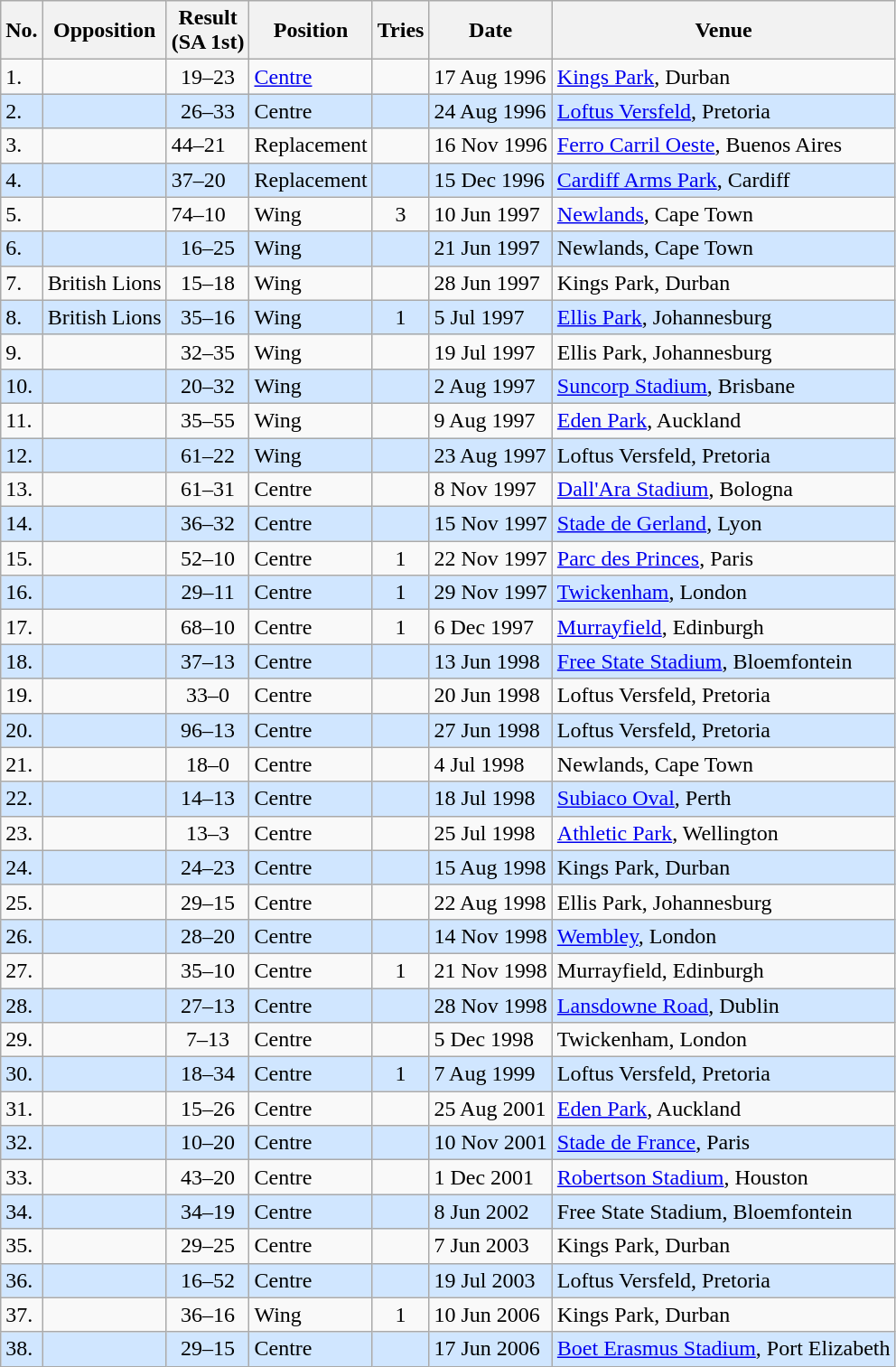<table class="wikitable sortable">
<tr>
<th>No.</th>
<th>Opposition</th>
<th>Result<br>(SA 1st)</th>
<th>Position</th>
<th>Tries</th>
<th>Date</th>
<th>Venue</th>
</tr>
<tr>
<td>1.</td>
<td></td>
<td align="center">19–23</td>
<td><a href='#'>Centre</a></td>
<td></td>
<td>17 Aug 1996</td>
<td><a href='#'>Kings Park</a>, Durban</td>
</tr>
<tr style="background: #D0E6FF;">
<td>2.</td>
<td></td>
<td align="center">26–33</td>
<td>Centre</td>
<td></td>
<td>24 Aug 1996</td>
<td><a href='#'>Loftus Versfeld</a>, Pretoria</td>
</tr>
<tr>
<td>3.</td>
<td></td>
<td>44–21</td>
<td>Replacement</td>
<td></td>
<td>16 Nov 1996</td>
<td><a href='#'>Ferro Carril Oeste</a>, Buenos Aires</td>
</tr>
<tr style="background: #D0E6FF;">
<td>4.</td>
<td></td>
<td>37–20</td>
<td>Replacement</td>
<td></td>
<td>15 Dec 1996</td>
<td><a href='#'>Cardiff Arms Park</a>, Cardiff</td>
</tr>
<tr>
<td>5.</td>
<td></td>
<td>74–10</td>
<td>Wing</td>
<td align="center">3</td>
<td>10 Jun 1997</td>
<td><a href='#'>Newlands</a>, Cape Town</td>
</tr>
<tr style="background: #D0E6FF;">
<td>6.</td>
<td></td>
<td align="center">16–25</td>
<td>Wing</td>
<td></td>
<td>21 Jun 1997</td>
<td>Newlands, Cape Town</td>
</tr>
<tr>
<td>7.</td>
<td> British Lions</td>
<td align="center">15–18</td>
<td>Wing</td>
<td></td>
<td>28 Jun 1997</td>
<td>Kings Park, Durban</td>
</tr>
<tr style="background: #D0E6FF;">
<td>8.</td>
<td> British Lions</td>
<td align="center">35–16</td>
<td>Wing</td>
<td align="center">1</td>
<td>5 Jul 1997</td>
<td><a href='#'>Ellis Park</a>, Johannesburg</td>
</tr>
<tr>
<td>9.</td>
<td></td>
<td align="center">32–35</td>
<td>Wing</td>
<td></td>
<td>19 Jul 1997</td>
<td>Ellis Park, Johannesburg</td>
</tr>
<tr style="background: #D0E6FF;">
<td>10.</td>
<td></td>
<td align="center">20–32</td>
<td>Wing</td>
<td></td>
<td>2 Aug 1997</td>
<td><a href='#'>Suncorp Stadium</a>, Brisbane</td>
</tr>
<tr>
<td>11.</td>
<td></td>
<td align="center">35–55</td>
<td>Wing</td>
<td></td>
<td>9 Aug 1997</td>
<td><a href='#'>Eden Park</a>, Auckland</td>
</tr>
<tr style="background: #D0E6FF;">
<td>12.</td>
<td></td>
<td align="center">61–22</td>
<td>Wing</td>
<td></td>
<td>23 Aug 1997</td>
<td>Loftus Versfeld, Pretoria</td>
</tr>
<tr>
<td>13.</td>
<td></td>
<td align="center">61–31</td>
<td>Centre</td>
<td></td>
<td>8 Nov 1997</td>
<td><a href='#'>Dall'Ara Stadium</a>, Bologna</td>
</tr>
<tr style="background: #D0E6FF;">
<td>14.</td>
<td></td>
<td align="center">36–32</td>
<td>Centre</td>
<td></td>
<td>15 Nov 1997</td>
<td><a href='#'>Stade de Gerland</a>, Lyon</td>
</tr>
<tr>
<td>15.</td>
<td></td>
<td align="center">52–10</td>
<td>Centre</td>
<td align="center">1</td>
<td>22 Nov 1997</td>
<td><a href='#'>Parc des Princes</a>, Paris</td>
</tr>
<tr style="background: #D0E6FF;">
<td>16.</td>
<td></td>
<td align="center">29–11</td>
<td>Centre</td>
<td align="center">1</td>
<td>29 Nov 1997</td>
<td><a href='#'>Twickenham</a>, London</td>
</tr>
<tr>
<td>17.</td>
<td></td>
<td align="center">68–10</td>
<td>Centre</td>
<td align="center">1</td>
<td>6 Dec 1997</td>
<td><a href='#'>Murrayfield</a>, Edinburgh</td>
</tr>
<tr style="background: #D0E6FF;">
<td>18.</td>
<td></td>
<td align="center">37–13</td>
<td>Centre</td>
<td></td>
<td>13 Jun 1998</td>
<td><a href='#'>Free State Stadium</a>, Bloemfontein</td>
</tr>
<tr>
<td>19.</td>
<td></td>
<td align="center">33–0</td>
<td>Centre</td>
<td></td>
<td>20 Jun 1998</td>
<td>Loftus Versfeld, Pretoria</td>
</tr>
<tr style="background: #D0E6FF;">
<td>20.</td>
<td></td>
<td align="center">96–13</td>
<td>Centre</td>
<td></td>
<td>27 Jun 1998</td>
<td>Loftus Versfeld, Pretoria</td>
</tr>
<tr>
<td>21.</td>
<td></td>
<td align="center">18–0</td>
<td>Centre</td>
<td></td>
<td>4 Jul 1998</td>
<td>Newlands, Cape Town</td>
</tr>
<tr style="background: #D0E6FF;">
<td>22.</td>
<td></td>
<td align="center">14–13</td>
<td>Centre</td>
<td></td>
<td>18 Jul 1998</td>
<td><a href='#'>Subiaco Oval</a>, Perth</td>
</tr>
<tr>
<td>23.</td>
<td></td>
<td align="center">13–3</td>
<td>Centre</td>
<td></td>
<td>25 Jul 1998</td>
<td><a href='#'>Athletic Park</a>, Wellington</td>
</tr>
<tr style="background: #D0E6FF;">
<td>24.</td>
<td></td>
<td align="center">24–23</td>
<td>Centre</td>
<td></td>
<td>15 Aug 1998</td>
<td>Kings Park, Durban</td>
</tr>
<tr>
<td>25.</td>
<td></td>
<td align="center">29–15</td>
<td>Centre</td>
<td></td>
<td>22 Aug 1998</td>
<td>Ellis Park, Johannesburg</td>
</tr>
<tr style="background: #D0E6FF;">
<td>26.</td>
<td></td>
<td align="center">28–20</td>
<td>Centre</td>
<td></td>
<td>14 Nov 1998</td>
<td><a href='#'>Wembley</a>, London</td>
</tr>
<tr>
<td>27.</td>
<td></td>
<td align="center">35–10</td>
<td>Centre</td>
<td align="center">1</td>
<td>21 Nov 1998</td>
<td>Murrayfield, Edinburgh</td>
</tr>
<tr style="background: #D0E6FF;">
<td>28.</td>
<td></td>
<td align="center">27–13</td>
<td>Centre</td>
<td></td>
<td>28 Nov 1998</td>
<td><a href='#'>Lansdowne Road</a>, Dublin</td>
</tr>
<tr>
<td>29.</td>
<td></td>
<td align="center">7–13</td>
<td>Centre</td>
<td></td>
<td>5 Dec 1998</td>
<td>Twickenham, London</td>
</tr>
<tr style="background: #D0E6FF;">
<td>30.</td>
<td></td>
<td align="center">18–34</td>
<td>Centre</td>
<td align="center">1</td>
<td>7 Aug 1999</td>
<td>Loftus Versfeld, Pretoria</td>
</tr>
<tr>
<td>31.</td>
<td></td>
<td align="center">15–26</td>
<td>Centre</td>
<td></td>
<td>25 Aug 2001</td>
<td><a href='#'>Eden Park</a>, Auckland</td>
</tr>
<tr style="background: #D0E6FF;">
<td>32.</td>
<td></td>
<td align="center">10–20</td>
<td>Centre</td>
<td></td>
<td>10 Nov 2001</td>
<td><a href='#'>Stade de France</a>, Paris</td>
</tr>
<tr>
<td>33.</td>
<td></td>
<td align="center">43–20</td>
<td>Centre</td>
<td></td>
<td>1 Dec 2001</td>
<td><a href='#'>Robertson Stadium</a>, Houston</td>
</tr>
<tr style="background: #D0E6FF;">
<td>34.</td>
<td></td>
<td align="center">34–19</td>
<td>Centre</td>
<td></td>
<td>8 Jun 2002</td>
<td>Free State Stadium, Bloemfontein</td>
</tr>
<tr>
<td>35.</td>
<td></td>
<td align="center">29–25</td>
<td>Centre</td>
<td></td>
<td>7 Jun 2003</td>
<td>Kings Park, Durban</td>
</tr>
<tr style="background: #D0E6FF;">
<td>36.</td>
<td></td>
<td align="center">16–52</td>
<td>Centre</td>
<td></td>
<td>19 Jul 2003</td>
<td>Loftus Versfeld, Pretoria</td>
</tr>
<tr>
<td>37.</td>
<td></td>
<td align="center">36–16</td>
<td>Wing</td>
<td align="center">1</td>
<td>10 Jun 2006</td>
<td>Kings Park, Durban</td>
</tr>
<tr style="background: #D0E6FF;">
<td>38.</td>
<td></td>
<td align="center">29–15</td>
<td>Centre</td>
<td></td>
<td>17 Jun 2006</td>
<td><a href='#'>Boet Erasmus Stadium</a>, Port Elizabeth</td>
</tr>
</table>
